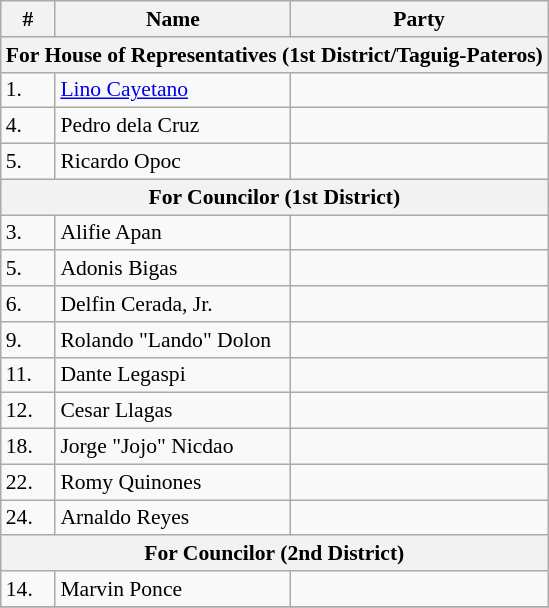<table class=wikitable style="font-size:90%">
<tr>
<th>#</th>
<th width=150px>Name</th>
<th colspan=2 width=110px>Party</th>
</tr>
<tr>
<th colspan="4">For House of Representatives (1st District/Taguig-Pateros)</th>
</tr>
<tr>
<td>1.</td>
<td><a href='#'>Lino Cayetano</a></td>
<td></td>
</tr>
<tr>
<td>4.</td>
<td>Pedro dela Cruz</td>
<td></td>
</tr>
<tr>
<td>5.</td>
<td>Ricardo Opoc</td>
<td></td>
</tr>
<tr>
<th colspan="4">For Councilor (1st District)</th>
</tr>
<tr>
<td>3.</td>
<td>Alifie Apan</td>
<td></td>
</tr>
<tr>
<td>5.</td>
<td>Adonis Bigas</td>
<td></td>
</tr>
<tr>
<td>6.</td>
<td>Delfin Cerada, Jr.</td>
<td></td>
</tr>
<tr>
<td>9.</td>
<td>Rolando "Lando" Dolon</td>
<td></td>
</tr>
<tr>
<td>11.</td>
<td>Dante Legaspi</td>
<td></td>
</tr>
<tr>
<td>12.</td>
<td>Cesar Llagas</td>
<td></td>
</tr>
<tr>
<td>18.</td>
<td>Jorge "Jojo" Nicdao</td>
<td></td>
</tr>
<tr>
<td>22.</td>
<td>Romy Quinones</td>
<td></td>
</tr>
<tr>
<td>24.</td>
<td>Arnaldo Reyes</td>
<td></td>
</tr>
<tr>
<th colspan="4">For Councilor (2nd District)</th>
</tr>
<tr>
<td>14.</td>
<td>Marvin Ponce</td>
<td></td>
</tr>
<tr>
</tr>
</table>
